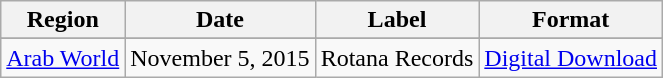<table class="wikitable">
<tr>
<th>Region</th>
<th>Date</th>
<th>Label</th>
<th>Format</th>
</tr>
<tr>
</tr>
<tr>
<td><a href='#'>Arab World</a></td>
<td>November 5, 2015</td>
<td rowspan="2">Rotana Records</td>
<td rowspan="2"><a href='#'>Digital Download</a></td>
</tr>
</table>
